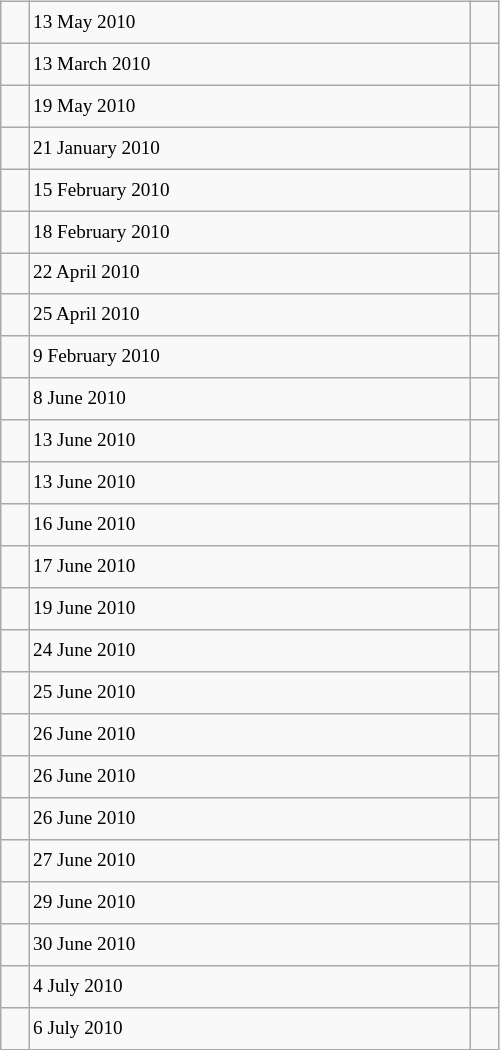<table class="wikitable" style="font-size: 80%; float: left; width: 26em; margin-right: 1em; height: 700px">
<tr>
<td></td>
<td>13 May 2010</td>
<td></td>
</tr>
<tr>
<td></td>
<td>13 March 2010</td>
<td></td>
</tr>
<tr>
<td></td>
<td>19 May 2010</td>
<td></td>
</tr>
<tr>
<td></td>
<td>21 January 2010</td>
<td></td>
</tr>
<tr>
<td></td>
<td>15 February 2010</td>
<td></td>
</tr>
<tr>
<td></td>
<td>18 February 2010</td>
<td></td>
</tr>
<tr>
<td></td>
<td>22 April 2010</td>
<td></td>
</tr>
<tr>
<td></td>
<td>25 April 2010</td>
<td></td>
</tr>
<tr>
<td></td>
<td>9 February 2010</td>
<td></td>
</tr>
<tr>
<td></td>
<td>8 June 2010</td>
<td></td>
</tr>
<tr>
<td></td>
<td>13 June 2010</td>
<td></td>
</tr>
<tr>
<td></td>
<td>13 June 2010</td>
<td></td>
</tr>
<tr>
<td></td>
<td>16 June 2010</td>
<td></td>
</tr>
<tr>
<td></td>
<td>17 June 2010</td>
<td></td>
</tr>
<tr>
<td></td>
<td>19 June 2010</td>
<td></td>
</tr>
<tr>
<td></td>
<td>24 June 2010</td>
<td></td>
</tr>
<tr>
<td></td>
<td>25 June 2010</td>
<td></td>
</tr>
<tr>
<td></td>
<td>26 June 2010</td>
<td></td>
</tr>
<tr>
<td></td>
<td>26 June 2010</td>
<td></td>
</tr>
<tr>
<td></td>
<td>26 June 2010</td>
<td></td>
</tr>
<tr>
<td></td>
<td>27 June 2010</td>
<td></td>
</tr>
<tr>
<td></td>
<td>29 June 2010</td>
<td></td>
</tr>
<tr>
<td></td>
<td>30 June 2010</td>
<td></td>
</tr>
<tr>
<td></td>
<td>4 July 2010</td>
<td></td>
</tr>
<tr>
<td></td>
<td>6 July 2010</td>
<td></td>
</tr>
</table>
